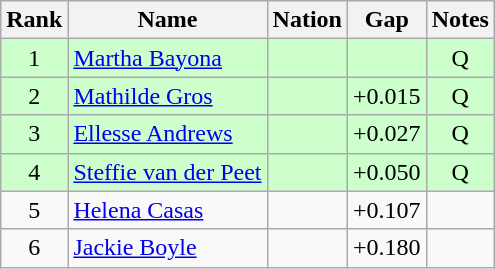<table class="wikitable sortable" style="text-align:center">
<tr>
<th>Rank</th>
<th>Name</th>
<th>Nation</th>
<th>Gap</th>
<th>Notes</th>
</tr>
<tr bgcolor=ccffcc>
<td>1</td>
<td align=left><a href='#'>Martha Bayona</a></td>
<td align=left></td>
<td></td>
<td>Q</td>
</tr>
<tr bgcolor=ccffcc>
<td>2</td>
<td align=left><a href='#'>Mathilde Gros</a></td>
<td align=left></td>
<td>+0.015</td>
<td>Q</td>
</tr>
<tr bgcolor=ccffcc>
<td>3</td>
<td align=left><a href='#'>Ellesse Andrews</a></td>
<td align=left></td>
<td>+0.027</td>
<td>Q</td>
</tr>
<tr bgcolor=ccffcc>
<td>4</td>
<td align=left><a href='#'>Steffie van der Peet</a></td>
<td align=left></td>
<td>+0.050</td>
<td>Q</td>
</tr>
<tr>
<td>5</td>
<td align=left><a href='#'>Helena Casas</a></td>
<td align=left></td>
<td>+0.107</td>
<td></td>
</tr>
<tr>
<td>6</td>
<td align=left><a href='#'>Jackie Boyle</a></td>
<td align=left></td>
<td>+0.180</td>
<td></td>
</tr>
</table>
